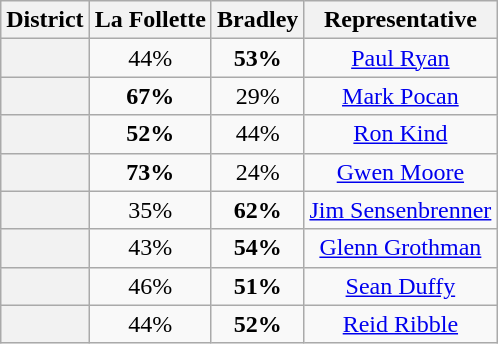<table class=wikitable>
<tr>
<th>District</th>
<th>La Follette</th>
<th>Bradley</th>
<th>Representative</th>
</tr>
<tr align=center>
<th></th>
<td>44%</td>
<td><strong>53%</strong></td>
<td><a href='#'>Paul Ryan</a></td>
</tr>
<tr align=center>
<th></th>
<td><strong>67%</strong></td>
<td>29%</td>
<td><a href='#'>Mark Pocan</a></td>
</tr>
<tr align=center>
<th></th>
<td><strong>52%</strong></td>
<td>44%</td>
<td><a href='#'>Ron Kind</a></td>
</tr>
<tr align=center>
<th></th>
<td><strong>73%</strong></td>
<td>24%</td>
<td><a href='#'>Gwen Moore</a></td>
</tr>
<tr align=center>
<th></th>
<td>35%</td>
<td><strong>62%</strong></td>
<td><a href='#'>Jim Sensenbrenner</a></td>
</tr>
<tr align=center>
<th></th>
<td>43%</td>
<td><strong>54%</strong></td>
<td><a href='#'>Glenn Grothman</a></td>
</tr>
<tr align=center>
<th></th>
<td>46%</td>
<td><strong>51%</strong></td>
<td><a href='#'>Sean Duffy</a></td>
</tr>
<tr align=center>
<th></th>
<td>44%</td>
<td><strong>52%</strong></td>
<td><a href='#'>Reid Ribble</a></td>
</tr>
</table>
